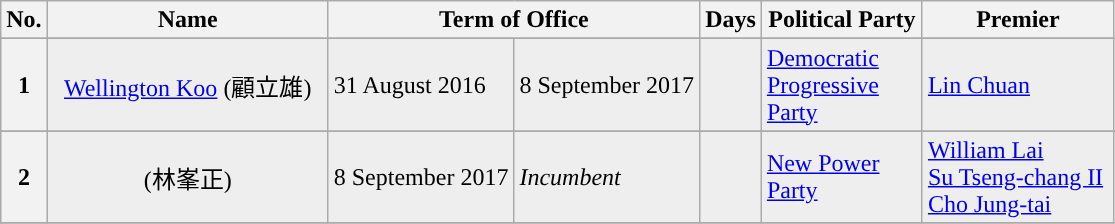<table class="wikitable">
<tr ->
<th>No.</th>
<th width="180">Name</th>
<th colspan=2 width="180">Term of Office</th>
<th>Days</th>
<th width="100">Political Party</th>
<th width="120">Premier</th>
</tr>
<tr ->
</tr>
<tr - bgcolor=#EEEEEE>
<th style="background:">1</th>
<td align=center><a href='#'>Wellington Koo</a> (顧立雄)</td>
<td>31 August 2016</td>
<td>8 September 2017</td>
<td></td>
<td><a href='#'>Democratic Progressive Party</a></td>
<td><a href='#'>Lin Chuan</a></td>
</tr>
<tr ->
</tr>
<tr - bgcolor=#EEEEEE>
<th style="background:">2</th>
<td align=center> (林峯正)</td>
<td>8 September 2017</td>
<td><em>Incumbent</em></td>
<td></td>
<td><a href='#'>New Power Party</a></td>
<td><a href='#'>William Lai</a><br><a href='#'>Su Tseng-chang II</a><br><a href='#'>Cho Jung-tai</a></td>
</tr>
<tr ->
</tr>
</table>
